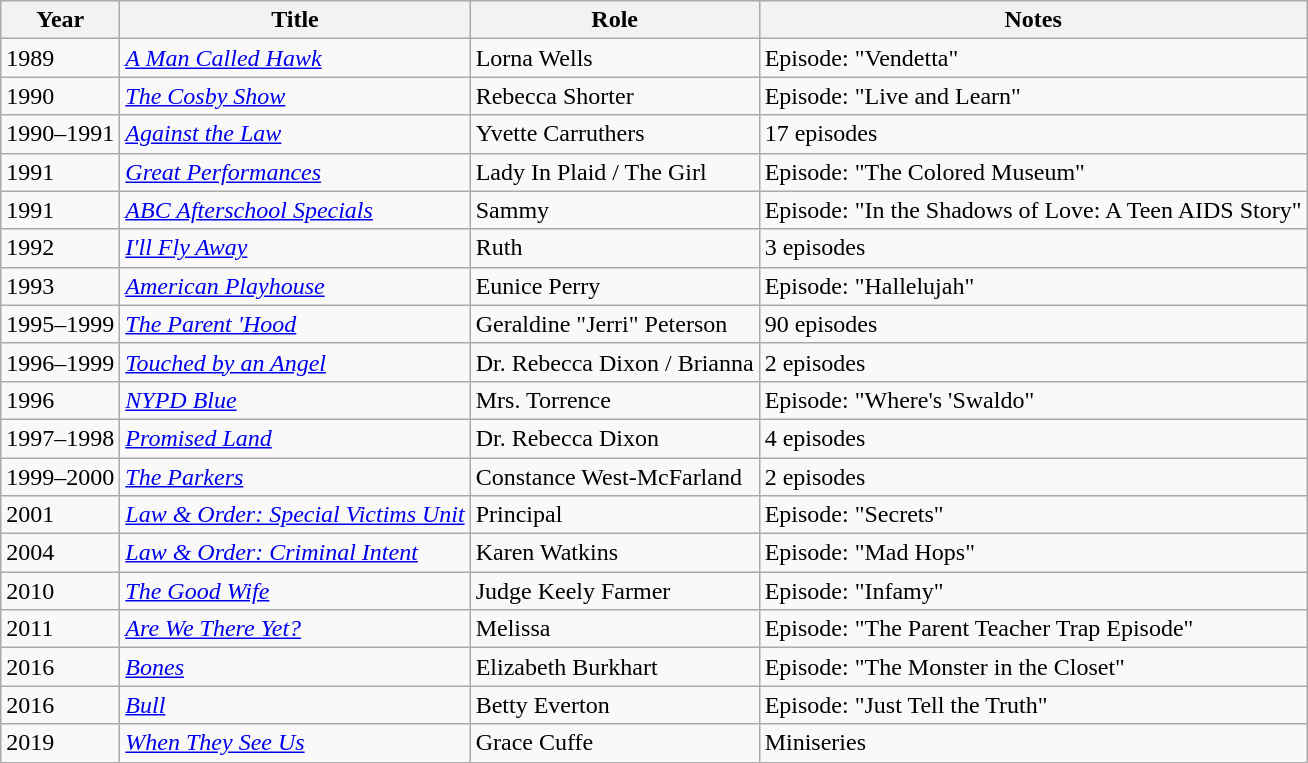<table class="wikitable sortable">
<tr>
<th>Year</th>
<th>Title</th>
<th>Role</th>
<th class="unsortable">Notes</th>
</tr>
<tr>
<td>1989</td>
<td><em><a href='#'>A Man Called Hawk</a></em></td>
<td>Lorna Wells</td>
<td>Episode: "Vendetta"</td>
</tr>
<tr>
<td>1990</td>
<td><em><a href='#'>The Cosby Show</a></em></td>
<td>Rebecca Shorter</td>
<td>Episode: "Live and Learn"</td>
</tr>
<tr>
<td>1990–1991</td>
<td><em><a href='#'>Against the Law</a></em></td>
<td>Yvette Carruthers</td>
<td>17 episodes</td>
</tr>
<tr>
<td>1991</td>
<td><em><a href='#'>Great Performances</a></em></td>
<td>Lady In Plaid / The Girl</td>
<td>Episode: "The Colored Museum"</td>
</tr>
<tr>
<td>1991</td>
<td><em><a href='#'>ABC Afterschool Specials</a></em></td>
<td>Sammy</td>
<td>Episode: "In the Shadows of Love: A Teen AIDS Story"</td>
</tr>
<tr>
<td>1992</td>
<td><em><a href='#'>I'll Fly Away</a></em></td>
<td>Ruth</td>
<td>3 episodes</td>
</tr>
<tr>
<td>1993</td>
<td><em><a href='#'>American Playhouse</a></em></td>
<td>Eunice Perry</td>
<td>Episode: "Hallelujah"</td>
</tr>
<tr>
<td>1995–1999</td>
<td><em><a href='#'>The Parent 'Hood</a></em></td>
<td>Geraldine "Jerri" Peterson</td>
<td>90 episodes</td>
</tr>
<tr>
<td>1996–1999</td>
<td><em><a href='#'>Touched by an Angel</a></em></td>
<td>Dr. Rebecca Dixon / Brianna</td>
<td>2 episodes</td>
</tr>
<tr>
<td>1996</td>
<td><em><a href='#'>NYPD Blue</a></em></td>
<td>Mrs. Torrence</td>
<td>Episode: "Where's 'Swaldo"</td>
</tr>
<tr>
<td>1997–1998</td>
<td><em><a href='#'>Promised Land</a></em></td>
<td>Dr. Rebecca Dixon</td>
<td>4  episodes</td>
</tr>
<tr>
<td>1999–2000</td>
<td><em><a href='#'>The Parkers</a></em></td>
<td>Constance West-McFarland</td>
<td>2 episodes</td>
</tr>
<tr>
<td>2001</td>
<td><em><a href='#'>Law & Order: Special Victims Unit</a></em></td>
<td>Principal</td>
<td>Episode: "Secrets"</td>
</tr>
<tr>
<td>2004</td>
<td><em><a href='#'>Law & Order: Criminal Intent</a></em></td>
<td>Karen Watkins</td>
<td>Episode: "Mad Hops"</td>
</tr>
<tr>
<td>2010</td>
<td><em><a href='#'>The Good Wife</a></em></td>
<td>Judge Keely Farmer</td>
<td>Episode: "Infamy"</td>
</tr>
<tr>
<td>2011</td>
<td><em><a href='#'>Are We There Yet?</a></em></td>
<td>Melissa</td>
<td>Episode: "The Parent Teacher Trap Episode"</td>
</tr>
<tr>
<td>2016</td>
<td><em><a href='#'>Bones</a></em></td>
<td>Elizabeth Burkhart</td>
<td>Episode: "The Monster in the Closet"</td>
</tr>
<tr>
<td>2016</td>
<td><em><a href='#'>Bull</a></em></td>
<td>Betty Everton</td>
<td>Episode: "Just Tell the Truth"</td>
</tr>
<tr>
<td>2019</td>
<td><em><a href='#'>When They See Us</a></em></td>
<td>Grace Cuffe</td>
<td>Miniseries</td>
</tr>
</table>
